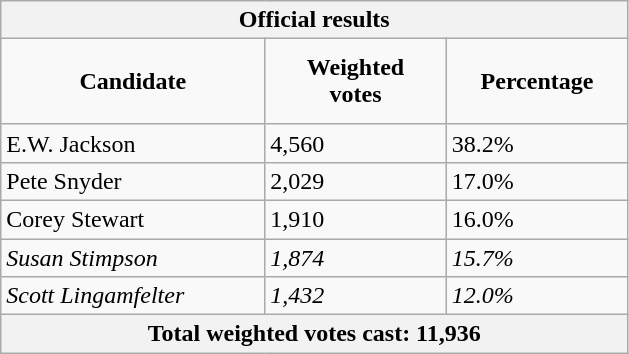<table class="wikitable">
<tr>
<th colspan="3"><strong>Official results</strong></th>
</tr>
<tr>
<td style="padding:10px; text-align:center; width:155px;"><strong>Candidate</strong></td>
<td style="padding:10px; text-align:center; width:100px;"><strong>Weighted votes</strong></td>
<td style="padding:10px; text-align:center; width:100px;"><strong>Percentage</strong><br></td>
</tr>
<tr>
<td>E.W. Jackson</td>
<td>4,560</td>
<td>38.2%</td>
</tr>
<tr>
<td>Pete Snyder</td>
<td>2,029</td>
<td>17.0%</td>
</tr>
<tr>
<td>Corey Stewart</td>
<td>1,910</td>
<td>16.0%</td>
</tr>
<tr>
<td><em>Susan Stimpson</em></td>
<td><em>1,874</em></td>
<td><em>15.7%</em></td>
</tr>
<tr>
<td><em>Scott Lingamfelter</em></td>
<td><em>1,432</em></td>
<td><em>12.0%</em></td>
</tr>
<tr>
<th colspan="3">Total weighted votes cast: 11,936</th>
</tr>
</table>
